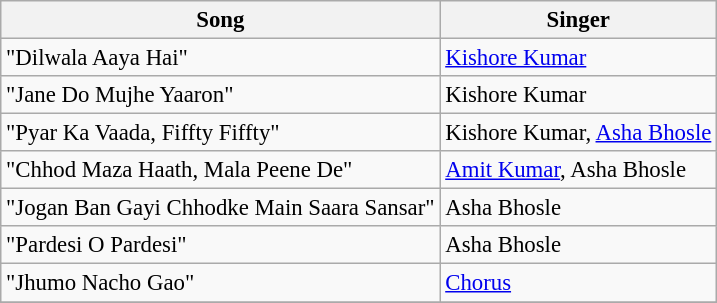<table class="wikitable" style="font-size:95%;">
<tr>
<th>Song</th>
<th>Singer</th>
</tr>
<tr>
<td>"Dilwala Aaya Hai"</td>
<td><a href='#'>Kishore Kumar</a></td>
</tr>
<tr>
<td>"Jane Do Mujhe Yaaron"</td>
<td>Kishore Kumar</td>
</tr>
<tr>
<td>"Pyar Ka Vaada, Fiffty Fiffty"</td>
<td>Kishore Kumar, <a href='#'>Asha Bhosle</a></td>
</tr>
<tr>
<td>"Chhod Maza Haath, Mala Peene De"</td>
<td><a href='#'>Amit Kumar</a>, Asha Bhosle</td>
</tr>
<tr>
<td>"Jogan Ban Gayi Chhodke Main Saara Sansar"</td>
<td>Asha Bhosle</td>
</tr>
<tr>
<td>"Pardesi O Pardesi"</td>
<td>Asha Bhosle</td>
</tr>
<tr>
<td>"Jhumo Nacho Gao"</td>
<td><a href='#'>Chorus</a></td>
</tr>
<tr>
</tr>
</table>
